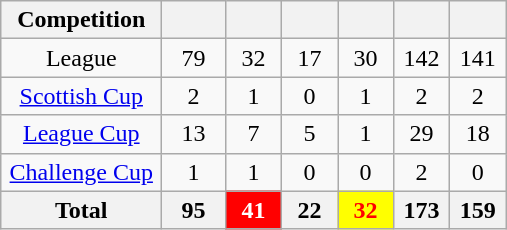<table class="wikitable" style="text-align:center">
<tr>
<th width=100>Competition</th>
<th width=35></th>
<th width=30></th>
<th width=30></th>
<th width=30></th>
<th width=30></th>
<th width=30></th>
</tr>
<tr>
<td>League</td>
<td>79</td>
<td>32</td>
<td>17</td>
<td>30</td>
<td>142</td>
<td>141</td>
</tr>
<tr>
<td><a href='#'>Scottish Cup</a></td>
<td>2</td>
<td>1</td>
<td>0</td>
<td>1</td>
<td>2</td>
<td>2</td>
</tr>
<tr>
<td><a href='#'>League Cup</a></td>
<td>13</td>
<td>7</td>
<td>5</td>
<td>1</td>
<td>29</td>
<td>18</td>
</tr>
<tr>
<td><a href='#'>Challenge Cup</a></td>
<td>1</td>
<td>1</td>
<td>0</td>
<td>0</td>
<td>2</td>
<td>0</td>
</tr>
<tr>
<th>Total</th>
<th>95</th>
<th style="text-align:center; color:white; background:red;">41</th>
<th>22</th>
<th style="text-align:center; color:red; background:yellow;">32</th>
<th>173</th>
<th>159</th>
</tr>
</table>
